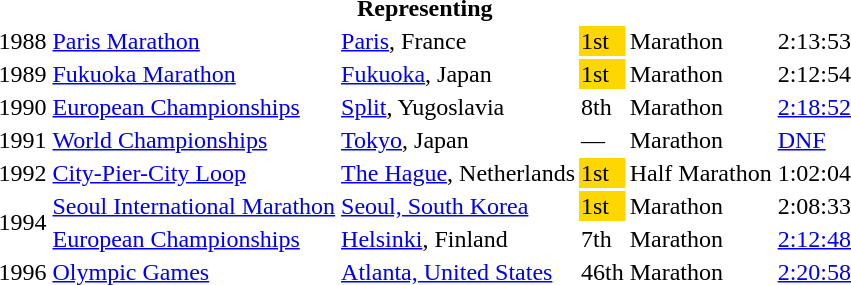<table>
<tr>
<th colspan="6">Representing </th>
</tr>
<tr>
<td>1988</td>
<td><a href='#'>Paris Marathon</a></td>
<td><a href='#'>Paris</a>, France</td>
<td bgcolor="gold">1st</td>
<td>Marathon</td>
<td>2:13:53</td>
</tr>
<tr>
<td>1989</td>
<td><a href='#'>Fukuoka Marathon</a></td>
<td><a href='#'>Fukuoka</a>, Japan</td>
<td bgcolor="gold">1st</td>
<td>Marathon</td>
<td>2:12:54</td>
</tr>
<tr>
<td>1990</td>
<td><a href='#'>European Championships</a></td>
<td><a href='#'>Split</a>, Yugoslavia</td>
<td>8th</td>
<td>Marathon</td>
<td><a href='#'>2:18:52</a></td>
</tr>
<tr>
<td>1991</td>
<td><a href='#'>World Championships</a></td>
<td><a href='#'>Tokyo</a>, Japan</td>
<td>—</td>
<td>Marathon</td>
<td><a href='#'>DNF</a></td>
</tr>
<tr>
<td>1992</td>
<td><a href='#'>City-Pier-City Loop</a></td>
<td><a href='#'>The Hague</a>, Netherlands</td>
<td bgcolor="gold">1st</td>
<td>Half Marathon</td>
<td>1:02:04</td>
</tr>
<tr>
<td rowspan=2>1994</td>
<td><a href='#'>Seoul International Marathon</a></td>
<td><a href='#'>Seoul, South Korea</a></td>
<td bgcolor="gold">1st</td>
<td>Marathon</td>
<td>2:08:33</td>
</tr>
<tr>
<td><a href='#'>European Championships</a></td>
<td><a href='#'>Helsinki</a>, Finland</td>
<td>7th</td>
<td>Marathon</td>
<td><a href='#'>2:12:48</a></td>
</tr>
<tr>
<td>1996</td>
<td><a href='#'>Olympic Games</a></td>
<td><a href='#'>Atlanta, United States</a></td>
<td>46th</td>
<td>Marathon</td>
<td><a href='#'>2:20:58</a></td>
</tr>
</table>
